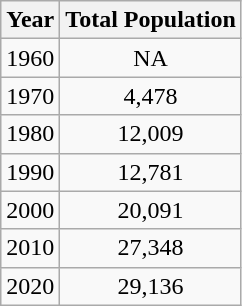<table class="wikitable" style="text-align: center">
<tr>
<th>Year</th>
<th>Total Population</th>
</tr>
<tr>
<td>1960</td>
<td>NA</td>
</tr>
<tr>
<td>1970</td>
<td>4,478</td>
</tr>
<tr>
<td>1980</td>
<td>12,009</td>
</tr>
<tr>
<td>1990</td>
<td>12,781</td>
</tr>
<tr>
<td>2000</td>
<td>20,091</td>
</tr>
<tr>
<td>2010</td>
<td>27,348</td>
</tr>
<tr>
<td>2020</td>
<td>29,136</td>
</tr>
</table>
